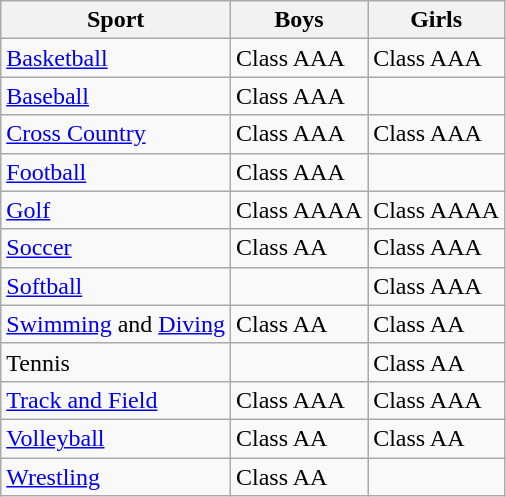<table class="wikitable">
<tr>
<th>Sport</th>
<th>Boys</th>
<th>Girls</th>
</tr>
<tr>
<td><a href='#'>Basketball</a></td>
<td>Class AAA</td>
<td>Class AAA</td>
</tr>
<tr>
<td><a href='#'>Baseball</a></td>
<td>Class AAA</td>
<td></td>
</tr>
<tr>
<td><a href='#'>Cross Country</a></td>
<td>Class AAA</td>
<td>Class AAA</td>
</tr>
<tr>
<td><a href='#'>Football</a></td>
<td>Class AAA</td>
<td></td>
</tr>
<tr>
<td><a href='#'>Golf</a></td>
<td>Class AAAA</td>
<td>Class AAAA</td>
</tr>
<tr>
<td><a href='#'>Soccer</a></td>
<td>Class AA</td>
<td>Class AAA</td>
</tr>
<tr>
<td><a href='#'>Softball</a></td>
<td></td>
<td>Class AAA</td>
</tr>
<tr>
<td><a href='#'>Swimming</a> and <a href='#'>Diving</a></td>
<td>Class AA</td>
<td>Class AA</td>
</tr>
<tr>
<td>Tennis</td>
<td></td>
<td>Class AA</td>
</tr>
<tr>
<td><a href='#'>Track and Field</a></td>
<td>Class AAA</td>
<td>Class AAA</td>
</tr>
<tr>
<td><a href='#'>Volleyball</a></td>
<td>Class AA</td>
<td>Class AA</td>
</tr>
<tr>
<td><a href='#'>Wrestling</a></td>
<td>Class AA</td>
<td></td>
</tr>
</table>
